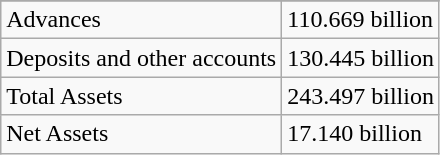<table class="wikitable">
<tr>
</tr>
<tr>
<td>Advances</td>
<td>110.669 billion</td>
</tr>
<tr>
<td>Deposits and other accounts</td>
<td>130.445 billion</td>
</tr>
<tr>
<td>Total Assets</td>
<td>243.497 billion</td>
</tr>
<tr>
<td>Net Assets</td>
<td>17.140 billion</td>
</tr>
</table>
